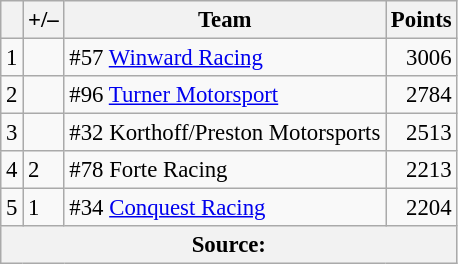<table class="wikitable" style="font-size: 95%;">
<tr>
<th scope="col"></th>
<th scope="col">+/–</th>
<th scope="col">Team</th>
<th scope="col">Points</th>
</tr>
<tr>
<td align=center>1</td>
<td align="left"></td>
<td>#57 <a href='#'>Winward Racing</a></td>
<td align=right>3006</td>
</tr>
<tr>
<td align=center>2</td>
<td align="left"></td>
<td>#96 <a href='#'>Turner Motorsport</a></td>
<td align=right>2784</td>
</tr>
<tr>
<td align=center>3</td>
<td align=left></td>
<td>#32 Korthoff/Preston Motorsports</td>
<td align=right>2513</td>
</tr>
<tr>
<td align=center>4</td>
<td align=left> 2</td>
<td>#78 Forte Racing</td>
<td align=right>2213</td>
</tr>
<tr>
<td align=center>5</td>
<td align=left> 1</td>
<td>#34 <a href='#'>Conquest Racing</a></td>
<td align=right>2204</td>
</tr>
<tr>
<th colspan=5>Source:</th>
</tr>
</table>
